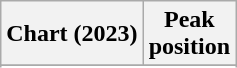<table class="wikitable sortable plainrowheaders" style="text-align:center">
<tr>
<th scope="col">Chart (2023)</th>
<th scope="col">Peak<br>position</th>
</tr>
<tr>
</tr>
<tr>
</tr>
<tr>
</tr>
</table>
